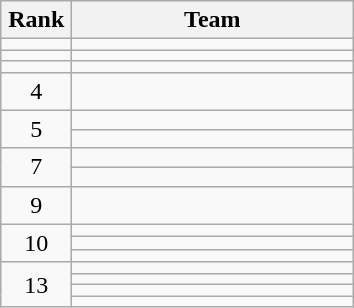<table class="wikitable" style="text-align: center;">
<tr>
<th width=40>Rank</th>
<th width=180>Team</th>
</tr>
<tr align=center>
<td></td>
<td style="text-align:left;"></td>
</tr>
<tr align=center>
<td></td>
<td style="text-align:left;"></td>
</tr>
<tr align=center>
<td></td>
<td style="text-align:left;"></td>
</tr>
<tr align=center>
<td>4</td>
<td style="text-align:left;"></td>
</tr>
<tr align=center>
<td rowspan=2>5</td>
<td style="text-align:left;"></td>
</tr>
<tr align=center>
<td style="text-align:left;"></td>
</tr>
<tr align=center>
<td rowspan=2>7</td>
<td style="text-align:left;"></td>
</tr>
<tr align=center>
<td style="text-align:left;"></td>
</tr>
<tr align=center>
<td>9</td>
<td style="text-align:left;"></td>
</tr>
<tr align=center>
<td rowspan=3>10</td>
<td style="text-align:left;"></td>
</tr>
<tr align=center>
<td style="text-align:left;"></td>
</tr>
<tr align=center>
<td style="text-align:left;"></td>
</tr>
<tr align=center>
<td rowspan=4>13</td>
<td style="text-align:left;"></td>
</tr>
<tr align=center>
<td style="text-align:left;"></td>
</tr>
<tr align=center>
<td style="text-align:left;"></td>
</tr>
<tr align=center>
<td style="text-align:left;"></td>
</tr>
</table>
